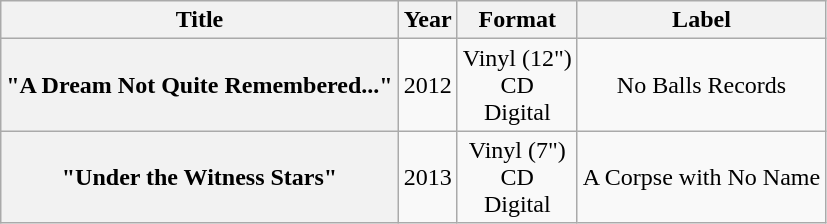<table class="wikitable plainrowheaders" border="1">
<tr>
<th scope="col">Title</th>
<th scope="col">Year</th>
<th scope="col">Format</th>
<th scope="col">Label</th>
</tr>
<tr>
<th scope="row">"A Dream Not Quite Remembered..."</th>
<td style="text-align:center;">2012</td>
<td style="text-align:center;">Vinyl (12") <br> CD <br> Digital</td>
<td style="text-align:center;">No Balls Records</td>
</tr>
<tr>
<th scope="row">"Under the Witness Stars"</th>
<td rowspan="2" style="text-align:center;">2013</td>
<td style="text-align:center;">Vinyl (7") <br> CD <br> Digital</td>
<td style="text-align:center;">A Corpse with No Name</td>
</tr>
</table>
